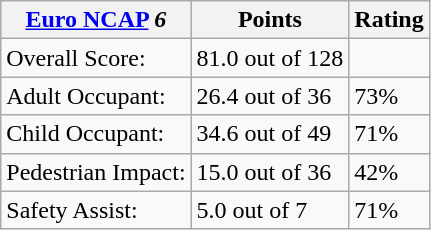<table class="wikitable">
<tr>
<th><a href='#'>Euro NCAP</a> <em>6</em></th>
<th>Points</th>
<th>Rating</th>
</tr>
<tr>
<td>Overall Score:</td>
<td>81.0 out of 128</td>
<td></td>
</tr>
<tr>
<td>Adult Occupant:</td>
<td>26.4 out of 36</td>
<td>73%</td>
</tr>
<tr>
<td>Child Occupant:</td>
<td>34.6 out of 49</td>
<td>71%</td>
</tr>
<tr>
<td>Pedestrian Impact:</td>
<td>15.0 out of 36</td>
<td>42%</td>
</tr>
<tr>
<td>Safety Assist:</td>
<td>5.0 out of 7</td>
<td>71%</td>
</tr>
</table>
